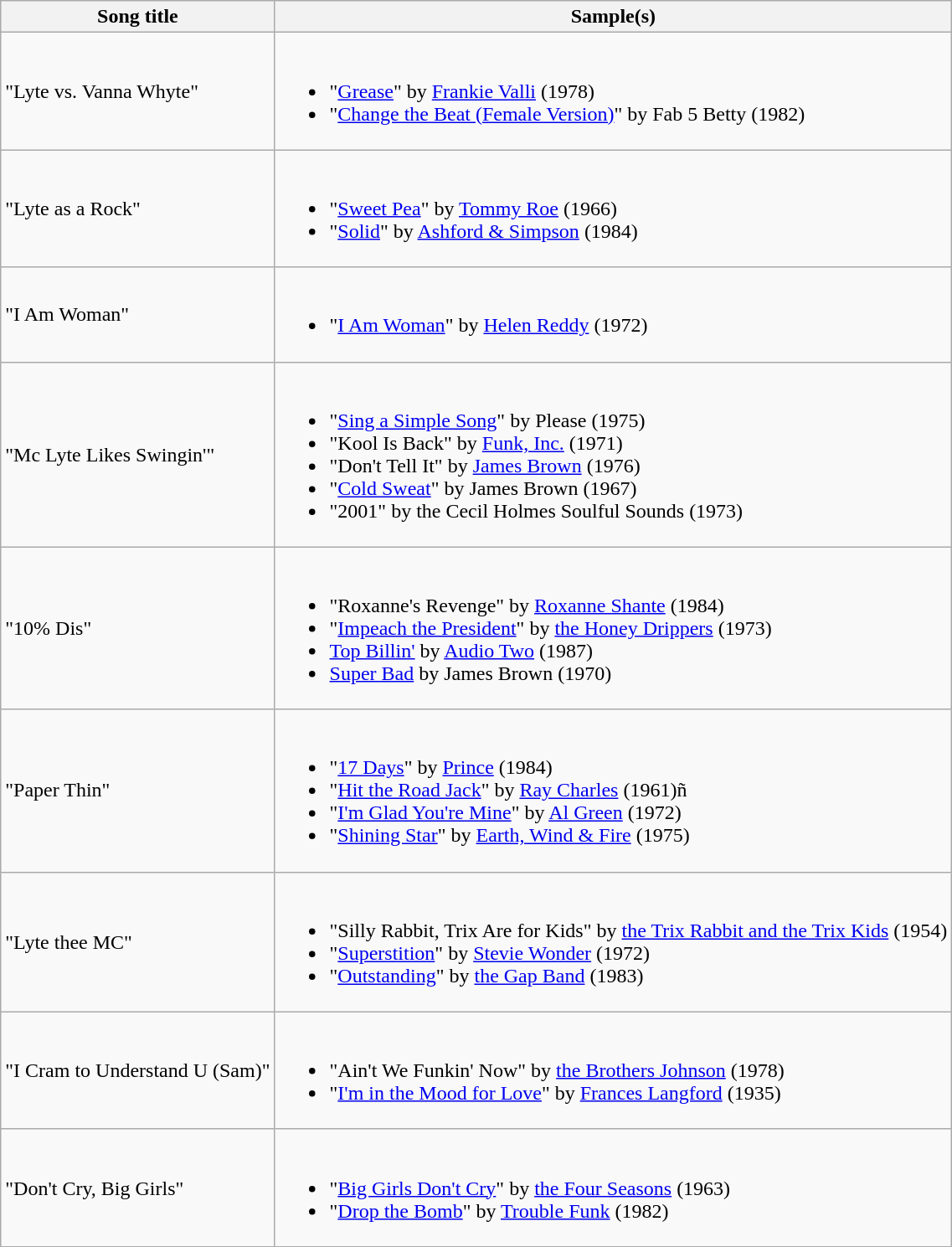<table class="wikitable">
<tr>
<th>Song title</th>
<th>Sample(s)</th>
</tr>
<tr>
<td>"Lyte vs. Vanna Whyte"</td>
<td><br><ul><li>"<a href='#'>Grease</a>" by <a href='#'>Frankie Valli</a> (1978)</li><li>"<a href='#'>Change the Beat (Female Version)</a>" by Fab 5 Betty (1982)</li></ul></td>
</tr>
<tr>
<td>"Lyte as a Rock"</td>
<td><br><ul><li>"<a href='#'>Sweet Pea</a>" by <a href='#'>Tommy Roe</a> (1966)</li><li>"<a href='#'>Solid</a>" by <a href='#'>Ashford & Simpson</a> (1984)</li></ul></td>
</tr>
<tr>
<td>"I Am Woman"</td>
<td><br><ul><li>"<a href='#'>I Am Woman</a>" by <a href='#'>Helen Reddy</a> (1972)</li></ul></td>
</tr>
<tr>
<td>"Mc Lyte Likes Swingin'"</td>
<td><br><ul><li>"<a href='#'>Sing a Simple Song</a>" by Please (1975)</li><li>"Kool Is Back" by <a href='#'>Funk, Inc.</a> (1971)</li><li>"Don't Tell It" by <a href='#'>James Brown</a> (1976)</li><li>"<a href='#'>Cold Sweat</a>" by James Brown (1967)</li><li>"2001" by the Cecil Holmes Soulful Sounds (1973)</li></ul></td>
</tr>
<tr>
<td>"10% Dis"</td>
<td><br><ul><li>"Roxanne's Revenge" by <a href='#'>Roxanne Shante</a> (1984)</li><li>"<a href='#'>Impeach the President</a>" by <a href='#'>the Honey Drippers</a> (1973)</li><li><a href='#'>Top Billin'</a> by <a href='#'>Audio Two</a> (1987)</li><li><a href='#'>Super Bad</a> by James Brown (1970)</li></ul></td>
</tr>
<tr>
<td>"Paper Thin"</td>
<td><br><ul><li>"<a href='#'>17 Days</a>" by <a href='#'>Prince</a> (1984)</li><li>"<a href='#'>Hit the Road Jack</a>" by <a href='#'>Ray Charles</a> (1961)ñ</li><li>"<a href='#'>I'm Glad You're Mine</a>" by <a href='#'>Al Green</a> (1972)</li><li>"<a href='#'>Shining Star</a>" by <a href='#'>Earth, Wind & Fire</a> (1975)</li></ul></td>
</tr>
<tr>
<td>"Lyte thee MC"</td>
<td><br><ul><li>"Silly Rabbit, Trix Are for Kids" by <a href='#'>the Trix Rabbit and the Trix Kids</a> (1954)</li><li>"<a href='#'>Superstition</a>" by <a href='#'>Stevie Wonder</a> (1972)</li><li>"<a href='#'>Outstanding</a>" by <a href='#'>the Gap Band</a> (1983)</li></ul></td>
</tr>
<tr>
<td>"I Cram to Understand U (Sam)"</td>
<td><br><ul><li>"Ain't We Funkin' Now" by <a href='#'>the Brothers Johnson</a> (1978)</li><li>"<a href='#'>I'm in the Mood for Love</a>" by <a href='#'>Frances Langford</a> (1935)</li></ul></td>
</tr>
<tr>
<td>"Don't Cry, Big Girls"</td>
<td><br><ul><li>"<a href='#'>Big Girls Don't Cry</a>" by <a href='#'>the Four Seasons</a> (1963)</li><li>"<a href='#'>Drop the Bomb</a>" by <a href='#'>Trouble Funk</a> (1982)</li></ul></td>
</tr>
</table>
